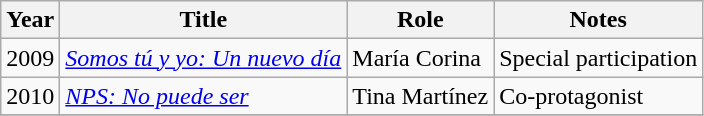<table class="wikitable sortable">
<tr>
<th>Year</th>
<th>Title</th>
<th>Role</th>
<th>Notes</th>
</tr>
<tr>
<td>2009</td>
<td><em><a href='#'>Somos tú y yo: Un nuevo día</a></em></td>
<td>María Corina</td>
<td>Special participation</td>
</tr>
<tr>
<td>2010</td>
<td><em><a href='#'>NPS: No puede ser</a></em></td>
<td>Tina Martínez</td>
<td>Co-protagonist</td>
</tr>
<tr>
</tr>
</table>
